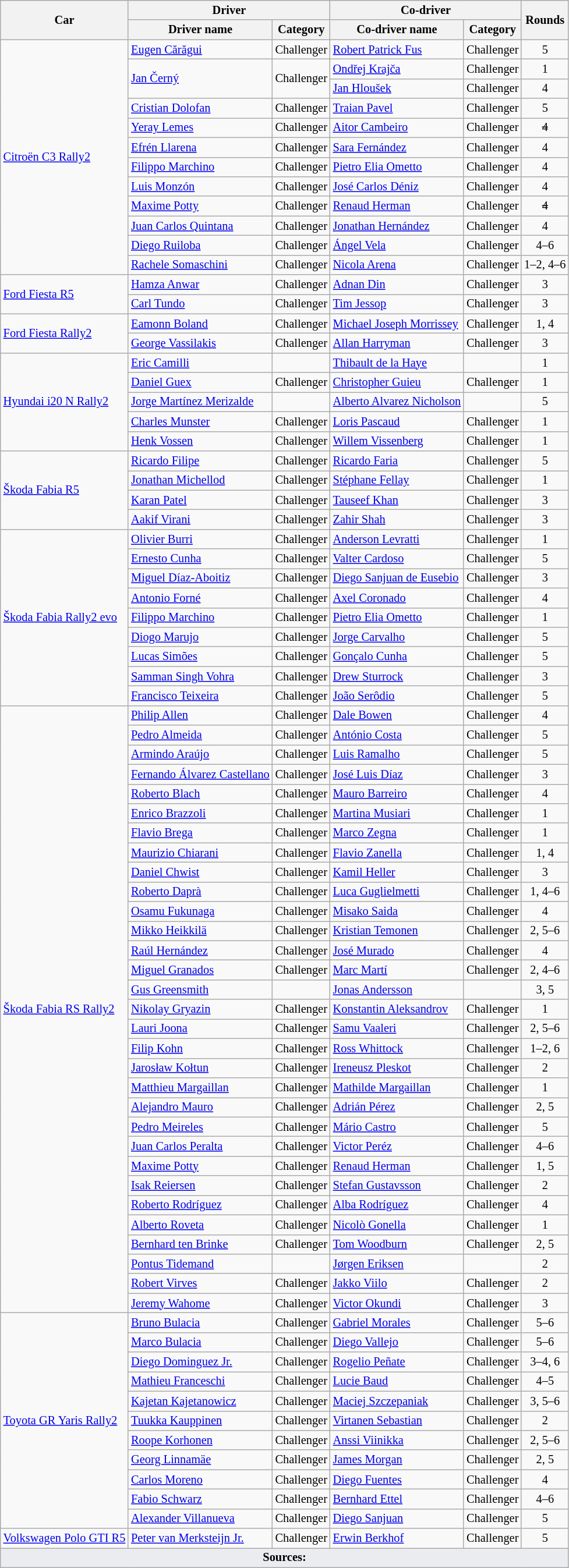<table class="wikitable" style="font-size: 85%;">
<tr>
<th rowspan="2">Car</th>
<th colspan="2">Driver</th>
<th colspan="2">Co-driver</th>
<th rowspan="2">Rounds</th>
</tr>
<tr>
<th>Driver name</th>
<th>Category</th>
<th>Co-driver name</th>
<th>Category</th>
</tr>
<tr>
<td rowspan="12"><a href='#'>Citroën C3 Rally2</a></td>
<td> <a href='#'>Eugen Cărăgui</a></td>
<td>Challenger</td>
<td> <a href='#'>Robert Patrick Fus</a></td>
<td>Challenger</td>
<td align="center">5</td>
</tr>
<tr>
<td rowspan="2"> <a href='#'>Jan Černý</a></td>
<td rowspan="2">Challenger</td>
<td> <a href='#'>Ondřej Krajča</a></td>
<td>Challenger</td>
<td align="center">1</td>
</tr>
<tr>
<td> <a href='#'>Jan Hloušek</a></td>
<td>Challenger</td>
<td align="center">4</td>
</tr>
<tr>
<td> <a href='#'>Cristian Dolofan</a></td>
<td>Challenger</td>
<td> <a href='#'>Traian Pavel</a></td>
<td>Challenger</td>
<td align="center">5</td>
</tr>
<tr>
<td> <a href='#'>Yeray Lemes</a></td>
<td>Challenger</td>
<td> <a href='#'>Aitor Cambeiro</a></td>
<td>Challenger</td>
<td align="center"><del>4</del></td>
</tr>
<tr>
<td> <a href='#'>Efrén Llarena</a></td>
<td>Challenger</td>
<td> <a href='#'>Sara Fernández</a></td>
<td>Challenger</td>
<td align="center">4</td>
</tr>
<tr>
<td> <a href='#'>Filippo Marchino</a></td>
<td>Challenger</td>
<td> <a href='#'>Pietro Elia Ometto</a></td>
<td>Challenger</td>
<td align="center">4</td>
</tr>
<tr>
<td> <a href='#'>Luis Monzón</a></td>
<td>Challenger</td>
<td> <a href='#'>José Carlos Déniz</a></td>
<td>Challenger</td>
<td align="center">4</td>
</tr>
<tr>
<td> <a href='#'>Maxime Potty</a></td>
<td>Challenger</td>
<td> <a href='#'>Renaud Herman</a></td>
<td>Challenger</td>
<td align="center"><del>4</del></td>
</tr>
<tr>
<td> <a href='#'>Juan Carlos Quintana</a></td>
<td>Challenger</td>
<td> <a href='#'>Jonathan Hernández</a></td>
<td>Challenger</td>
<td align="center">4</td>
</tr>
<tr>
<td> <a href='#'>Diego Ruiloba</a></td>
<td>Challenger</td>
<td> <a href='#'>Ángel Vela</a></td>
<td>Challenger</td>
<td align="center">4–6</td>
</tr>
<tr>
<td> <a href='#'>Rachele Somaschini</a></td>
<td>Challenger</td>
<td> <a href='#'>Nicola Arena</a></td>
<td>Challenger</td>
<td align="center">1–2, 4–6</td>
</tr>
<tr>
<td rowspan="2"><a href='#'>Ford Fiesta R5</a></td>
<td> <a href='#'>Hamza Anwar</a></td>
<td>Challenger</td>
<td> <a href='#'>Adnan Din</a></td>
<td>Challenger</td>
<td align="center">3</td>
</tr>
<tr>
<td> <a href='#'>Carl Tundo</a></td>
<td>Challenger</td>
<td> <a href='#'>Tim Jessop</a></td>
<td>Challenger</td>
<td align="center">3</td>
</tr>
<tr>
<td rowspan="2"><a href='#'>Ford Fiesta Rally2</a></td>
<td> <a href='#'>Eamonn Boland</a></td>
<td>Challenger</td>
<td> <a href='#'>Michael Joseph Morrissey</a></td>
<td>Challenger</td>
<td align="center">1, 4</td>
</tr>
<tr>
<td> <a href='#'>George Vassilakis</a></td>
<td>Challenger</td>
<td> <a href='#'>Allan Harryman</a></td>
<td>Challenger</td>
<td align="center">3</td>
</tr>
<tr>
<td rowspan="5"><a href='#'>Hyundai i20 N Rally2</a></td>
<td> <a href='#'>Eric Camilli</a></td>
<td></td>
<td> <a href='#'>Thibault de la Haye</a></td>
<td></td>
<td align="center">1</td>
</tr>
<tr>
<td> <a href='#'>Daniel Guex</a></td>
<td>Challenger</td>
<td> <a href='#'>Christopher Guieu</a></td>
<td>Challenger</td>
<td align="center">1</td>
</tr>
<tr>
<td> <a href='#'>Jorge Martínez Merizalde</a></td>
<td></td>
<td> <a href='#'>Alberto Alvarez Nicholson</a></td>
<td></td>
<td align="center">5</td>
</tr>
<tr>
<td> <a href='#'>Charles Munster</a></td>
<td>Challenger</td>
<td> <a href='#'>Loris Pascaud</a></td>
<td>Challenger</td>
<td align="center">1</td>
</tr>
<tr>
<td> <a href='#'>Henk Vossen</a></td>
<td>Challenger</td>
<td> <a href='#'>Willem Vissenberg</a></td>
<td>Challenger</td>
<td align="center">1</td>
</tr>
<tr>
<td rowspan="4"><a href='#'>Škoda Fabia R5</a></td>
<td> <a href='#'>Ricardo Filipe</a></td>
<td>Challenger</td>
<td> <a href='#'>Ricardo Faria</a></td>
<td>Challenger</td>
<td align="center">5</td>
</tr>
<tr>
<td> <a href='#'>Jonathan Michellod</a></td>
<td>Challenger</td>
<td> <a href='#'>Stéphane Fellay</a></td>
<td>Challenger</td>
<td align="center">1</td>
</tr>
<tr>
<td> <a href='#'>Karan Patel</a></td>
<td>Challenger</td>
<td> <a href='#'>Tauseef Khan</a></td>
<td>Challenger</td>
<td align="center">3</td>
</tr>
<tr>
<td> <a href='#'>Aakif Virani</a></td>
<td>Challenger</td>
<td> <a href='#'>Zahir Shah</a></td>
<td>Challenger</td>
<td align="center">3</td>
</tr>
<tr>
<td rowspan="9"><a href='#'>Škoda Fabia Rally2 evo</a></td>
<td> <a href='#'>Olivier Burri</a></td>
<td>Challenger</td>
<td> <a href='#'>Anderson Levratti</a></td>
<td>Challenger</td>
<td align="center">1</td>
</tr>
<tr>
<td> <a href='#'>Ernesto Cunha</a></td>
<td>Challenger</td>
<td> <a href='#'>Valter Cardoso</a></td>
<td>Challenger</td>
<td align="center">5</td>
</tr>
<tr>
<td> <a href='#'>Miguel Díaz-Aboitiz</a></td>
<td>Challenger</td>
<td> <a href='#'>Diego Sanjuan de Eusebio</a></td>
<td>Challenger</td>
<td align="center">3</td>
</tr>
<tr>
<td> <a href='#'>Antonio Forné</a></td>
<td>Challenger</td>
<td> <a href='#'>Axel Coronado</a></td>
<td>Challenger</td>
<td align="center">4</td>
</tr>
<tr>
<td> <a href='#'>Filippo Marchino</a></td>
<td>Challenger</td>
<td> <a href='#'>Pietro Elia Ometto</a></td>
<td>Challenger</td>
<td align="center">1</td>
</tr>
<tr>
<td> <a href='#'>Diogo Marujo</a></td>
<td>Challenger</td>
<td> <a href='#'>Jorge Carvalho</a></td>
<td>Challenger</td>
<td align="center">5</td>
</tr>
<tr>
<td> <a href='#'>Lucas Simões</a></td>
<td>Challenger</td>
<td> <a href='#'>Gonçalo Cunha</a></td>
<td>Challenger</td>
<td align="center">5</td>
</tr>
<tr>
<td> <a href='#'>Samman Singh Vohra</a></td>
<td>Challenger</td>
<td> <a href='#'>Drew Sturrock</a></td>
<td>Challenger</td>
<td align="center">3</td>
</tr>
<tr>
<td> <a href='#'>Francisco Teixeira</a></td>
<td>Challenger</td>
<td> <a href='#'>João Serôdio</a></td>
<td>Challenger</td>
<td align="center">5</td>
</tr>
<tr>
<td rowspan="31"><a href='#'>Škoda Fabia RS Rally2</a></td>
<td> <a href='#'>Philip Allen</a></td>
<td>Challenger</td>
<td> <a href='#'>Dale Bowen</a></td>
<td>Challenger</td>
<td align="center">4</td>
</tr>
<tr>
<td> <a href='#'>Pedro Almeida</a></td>
<td>Challenger</td>
<td> <a href='#'>António Costa</a></td>
<td>Challenger</td>
<td align="center">5</td>
</tr>
<tr>
<td> <a href='#'>Armindo Araújo</a></td>
<td>Challenger</td>
<td> <a href='#'>Luis Ramalho</a></td>
<td>Challenger</td>
<td align="center">5</td>
</tr>
<tr>
<td> <a href='#'>Fernando Álvarez Castellano</a></td>
<td>Challenger</td>
<td> <a href='#'>José Luis Díaz</a></td>
<td>Challenger</td>
<td align="center">3</td>
</tr>
<tr>
<td> <a href='#'>Roberto Blach</a></td>
<td>Challenger</td>
<td> <a href='#'>Mauro Barreiro</a></td>
<td>Challenger</td>
<td align="center">4</td>
</tr>
<tr>
<td> <a href='#'>Enrico Brazzoli</a></td>
<td>Challenger</td>
<td> <a href='#'>Martina Musiari</a></td>
<td>Challenger</td>
<td align="center">1</td>
</tr>
<tr>
<td> <a href='#'>Flavio Brega</a></td>
<td>Challenger</td>
<td> <a href='#'>Marco Zegna</a></td>
<td>Challenger</td>
<td align="center">1</td>
</tr>
<tr>
<td> <a href='#'>Maurizio Chiarani</a></td>
<td>Challenger</td>
<td> <a href='#'>Flavio Zanella</a></td>
<td>Challenger</td>
<td align="center">1, 4</td>
</tr>
<tr>
<td> <a href='#'>Daniel Chwist</a></td>
<td>Challenger</td>
<td> <a href='#'>Kamil Heller</a></td>
<td>Challenger</td>
<td align="center">3</td>
</tr>
<tr>
<td> <a href='#'>Roberto Daprà</a></td>
<td>Challenger</td>
<td> <a href='#'>Luca Guglielmetti</a></td>
<td>Challenger</td>
<td align="center">1, 4–6</td>
</tr>
<tr>
<td> <a href='#'>Osamu Fukunaga</a></td>
<td>Challenger</td>
<td> <a href='#'>Misako Saida</a></td>
<td>Challenger</td>
<td align="center">4</td>
</tr>
<tr>
<td> <a href='#'>Mikko Heikkilä</a></td>
<td>Challenger</td>
<td> <a href='#'>Kristian Temonen</a></td>
<td>Challenger</td>
<td align="center">2, 5–6</td>
</tr>
<tr>
<td> <a href='#'>Raúl Hernández</a></td>
<td>Challenger</td>
<td> <a href='#'>José Murado</a></td>
<td>Challenger</td>
<td align="center">4</td>
</tr>
<tr>
<td> <a href='#'>Miguel Granados</a></td>
<td>Challenger</td>
<td> <a href='#'>Marc Martí</a></td>
<td>Challenger</td>
<td align="center">2, 4–6</td>
</tr>
<tr>
<td> <a href='#'>Gus Greensmith</a></td>
<td></td>
<td> <a href='#'>Jonas Andersson</a></td>
<td></td>
<td align="center">3, 5</td>
</tr>
<tr>
<td> <a href='#'>Nikolay Gryazin</a></td>
<td>Challenger</td>
<td> <a href='#'>Konstantin Aleksandrov</a></td>
<td>Challenger</td>
<td align="center">1</td>
</tr>
<tr>
<td> <a href='#'>Lauri Joona</a></td>
<td>Challenger</td>
<td> <a href='#'>Samu Vaaleri</a></td>
<td>Challenger</td>
<td align="center">2, 5–6</td>
</tr>
<tr>
<td> <a href='#'>Filip Kohn</a></td>
<td>Challenger</td>
<td> <a href='#'>Ross Whittock</a></td>
<td>Challenger</td>
<td align="center">1–2, 6</td>
</tr>
<tr>
<td> <a href='#'>Jarosław Kołtun</a></td>
<td>Challenger</td>
<td> <a href='#'>Ireneusz Pleskot</a></td>
<td>Challenger</td>
<td align="center">2</td>
</tr>
<tr>
<td> <a href='#'>Matthieu Margaillan</a></td>
<td>Challenger</td>
<td> <a href='#'>Mathilde Margaillan</a></td>
<td>Challenger</td>
<td align="center">1</td>
</tr>
<tr>
<td> <a href='#'>Alejandro Mauro</a></td>
<td>Challenger</td>
<td> <a href='#'>Adrián Pérez</a></td>
<td>Challenger</td>
<td align="center">2, 5</td>
</tr>
<tr>
<td> <a href='#'>Pedro Meireles</a></td>
<td>Challenger</td>
<td> <a href='#'>Mário Castro</a></td>
<td>Challenger</td>
<td align="center">5</td>
</tr>
<tr>
<td> <a href='#'>Juan Carlos Peralta</a></td>
<td>Challenger</td>
<td> <a href='#'>Victor Peréz</a></td>
<td>Challenger</td>
<td align="center">4–6</td>
</tr>
<tr>
<td> <a href='#'>Maxime Potty</a></td>
<td>Challenger</td>
<td> <a href='#'>Renaud Herman</a></td>
<td>Challenger</td>
<td align="center">1, 5</td>
</tr>
<tr>
<td> <a href='#'>Isak Reiersen</a></td>
<td>Challenger</td>
<td> <a href='#'>Stefan Gustavsson</a></td>
<td>Challenger</td>
<td align="center">2</td>
</tr>
<tr>
<td> <a href='#'>Roberto Rodríguez</a></td>
<td>Challenger</td>
<td> <a href='#'>Alba Rodríguez</a></td>
<td>Challenger</td>
<td align="center">4</td>
</tr>
<tr>
<td> <a href='#'>Alberto Roveta</a></td>
<td>Challenger</td>
<td> <a href='#'>Nicolò Gonella</a></td>
<td>Challenger</td>
<td align="center">1</td>
</tr>
<tr>
<td> <a href='#'>Bernhard ten Brinke</a></td>
<td>Challenger</td>
<td> <a href='#'>Tom Woodburn</a></td>
<td>Challenger</td>
<td align="center">2, 5</td>
</tr>
<tr>
<td> <a href='#'>Pontus Tidemand</a></td>
<td></td>
<td> <a href='#'>Jørgen Eriksen</a></td>
<td></td>
<td align="center">2</td>
</tr>
<tr>
<td> <a href='#'>Robert Virves</a></td>
<td>Challenger</td>
<td> <a href='#'>Jakko Viilo</a></td>
<td>Challenger</td>
<td align="center">2</td>
</tr>
<tr>
<td> <a href='#'>Jeremy Wahome</a></td>
<td>Challenger</td>
<td> <a href='#'>Victor Okundi</a></td>
<td>Challenger</td>
<td align="center">3</td>
</tr>
<tr>
<td rowspan="11"><a href='#'>Toyota GR Yaris Rally2</a></td>
<td> <a href='#'>Bruno Bulacia</a></td>
<td>Challenger</td>
<td> <a href='#'>Gabriel Morales</a></td>
<td>Challenger</td>
<td align="center">5–6</td>
</tr>
<tr>
<td> <a href='#'>Marco Bulacia</a></td>
<td>Challenger</td>
<td> <a href='#'>Diego Vallejo</a></td>
<td>Challenger</td>
<td align="center">5–6</td>
</tr>
<tr>
<td> <a href='#'>Diego Dominguez Jr.</a></td>
<td>Challenger</td>
<td> <a href='#'>Rogelio Peñate</a></td>
<td>Challenger</td>
<td align="center">3–4, 6</td>
</tr>
<tr>
<td> <a href='#'>Mathieu Franceschi</a></td>
<td>Challenger</td>
<td> <a href='#'>Lucie Baud</a></td>
<td>Challenger</td>
<td align="center">4–5</td>
</tr>
<tr>
<td> <a href='#'>Kajetan Kajetanowicz</a></td>
<td>Challenger</td>
<td> <a href='#'>Maciej Szczepaniak</a></td>
<td>Challenger</td>
<td align="center">3, 5–6</td>
</tr>
<tr>
<td> <a href='#'>Tuukka Kauppinen</a></td>
<td>Challenger</td>
<td> <a href='#'>Virtanen Sebastian</a></td>
<td>Challenger</td>
<td align="center">2</td>
</tr>
<tr>
<td> <a href='#'>Roope Korhonen</a></td>
<td>Challenger</td>
<td> <a href='#'>Anssi Viinikka</a></td>
<td>Challenger</td>
<td align="center">2, 5–6</td>
</tr>
<tr>
<td> <a href='#'>Georg Linnamäe</a></td>
<td>Challenger</td>
<td> <a href='#'>James Morgan</a></td>
<td>Challenger</td>
<td align="center">2, 5</td>
</tr>
<tr>
<td> <a href='#'>Carlos Moreno</a></td>
<td>Challenger</td>
<td> <a href='#'>Diego Fuentes</a></td>
<td>Challenger</td>
<td align="center">4</td>
</tr>
<tr>
<td> <a href='#'>Fabio Schwarz</a></td>
<td>Challenger</td>
<td> <a href='#'>Bernhard Ettel</a></td>
<td>Challenger</td>
<td align="center">4–6</td>
</tr>
<tr>
<td> <a href='#'>Alexander Villanueva</a></td>
<td>Challenger</td>
<td> <a href='#'>Diego Sanjuan</a></td>
<td>Challenger</td>
<td align="center">5</td>
</tr>
<tr>
<td><a href='#'>Volkswagen Polo GTI R5</a></td>
<td> <a href='#'>Peter van Merksteijn Jr.</a></td>
<td>Challenger</td>
<td> <a href='#'>Erwin Berkhof</a></td>
<td>Challenger</td>
<td align="center">5</td>
</tr>
<tr>
<td colspan="6" style="background-color:#EAECF0;text-align:center"><strong>Sources:</strong></td>
</tr>
</table>
